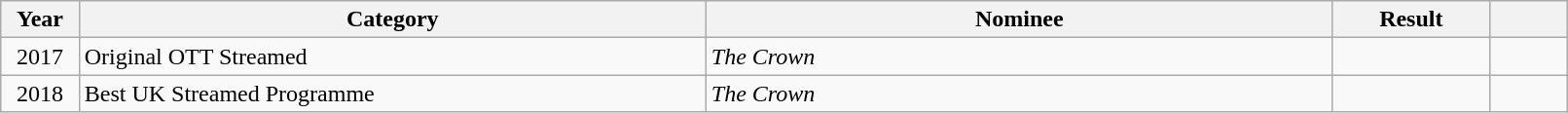<table class="wikitable" style="width:85%;">
<tr>
<th width=5%>Year</th>
<th style="width:40%;">Category</th>
<th style="width:40%;">Nominee</th>
<th style="width:10%;">Result</th>
<th width=5%></th>
</tr>
<tr>
<td style="text-align: center;" rowspan="1">2017</td>
<td>Original OTT Streamed</td>
<td><em>The Crown</em></td>
<td></td>
<td align="center"></td>
</tr>
<tr>
<td style="text-align: center;" rowspan="1">2018</td>
<td>Best UK Streamed Programme</td>
<td><em>The Crown</em></td>
<td></td>
<td align="center"></td>
</tr>
</table>
